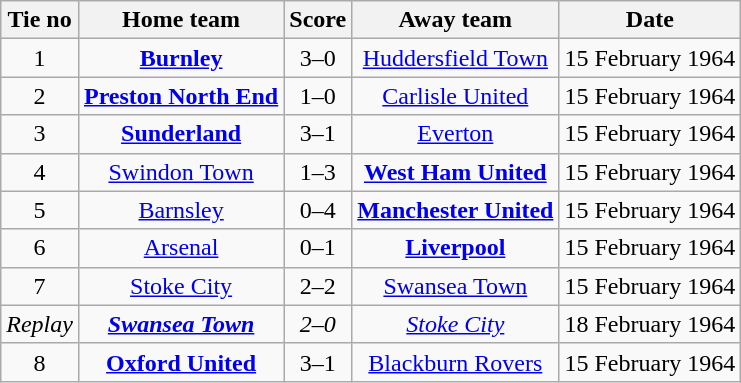<table class="wikitable" style="text-align: center">
<tr>
<th>Tie no</th>
<th>Home team</th>
<th>Score</th>
<th>Away team</th>
<th>Date</th>
</tr>
<tr>
<td>1</td>
<td><strong><a href='#'>Burnley</a></strong></td>
<td>3–0</td>
<td><a href='#'>Huddersfield Town</a></td>
<td>15 February 1964</td>
</tr>
<tr>
<td>2</td>
<td><strong><a href='#'>Preston North End</a></strong></td>
<td>1–0</td>
<td><a href='#'>Carlisle United</a></td>
<td>15 February 1964</td>
</tr>
<tr>
<td>3</td>
<td><strong><a href='#'>Sunderland</a></strong></td>
<td>3–1</td>
<td><a href='#'>Everton</a></td>
<td>15 February 1964</td>
</tr>
<tr>
<td>4</td>
<td><a href='#'>Swindon Town</a></td>
<td>1–3</td>
<td><strong><a href='#'>West Ham United</a></strong></td>
<td>15 February 1964</td>
</tr>
<tr>
<td>5</td>
<td><a href='#'>Barnsley</a></td>
<td>0–4</td>
<td><strong><a href='#'>Manchester United</a></strong></td>
<td>15 February 1964</td>
</tr>
<tr>
<td>6</td>
<td><a href='#'>Arsenal</a></td>
<td>0–1</td>
<td><strong><a href='#'>Liverpool</a></strong></td>
<td>15 February 1964</td>
</tr>
<tr>
<td>7</td>
<td><a href='#'>Stoke City</a></td>
<td>2–2</td>
<td><a href='#'>Swansea Town</a></td>
<td>15 February 1964</td>
</tr>
<tr>
<td><em>Replay</em></td>
<td><strong><em><a href='#'>Swansea Town</a></em></strong></td>
<td><em>2–0</em></td>
<td><em><a href='#'>Stoke City</a></em></td>
<td>18 February 1964</td>
</tr>
<tr>
<td>8</td>
<td><strong><a href='#'>Oxford United</a></strong></td>
<td>3–1</td>
<td><a href='#'>Blackburn Rovers</a></td>
<td>15 February 1964</td>
</tr>
</table>
